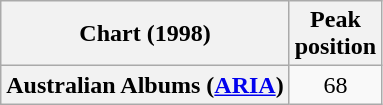<table class="wikitable plainrowheaders" style="text-align:center">
<tr>
<th scope="col">Chart (1998)</th>
<th scope="col">Peak<br>position</th>
</tr>
<tr>
<th scope="row">Australian Albums (<a href='#'>ARIA</a>)</th>
<td>68</td>
</tr>
</table>
